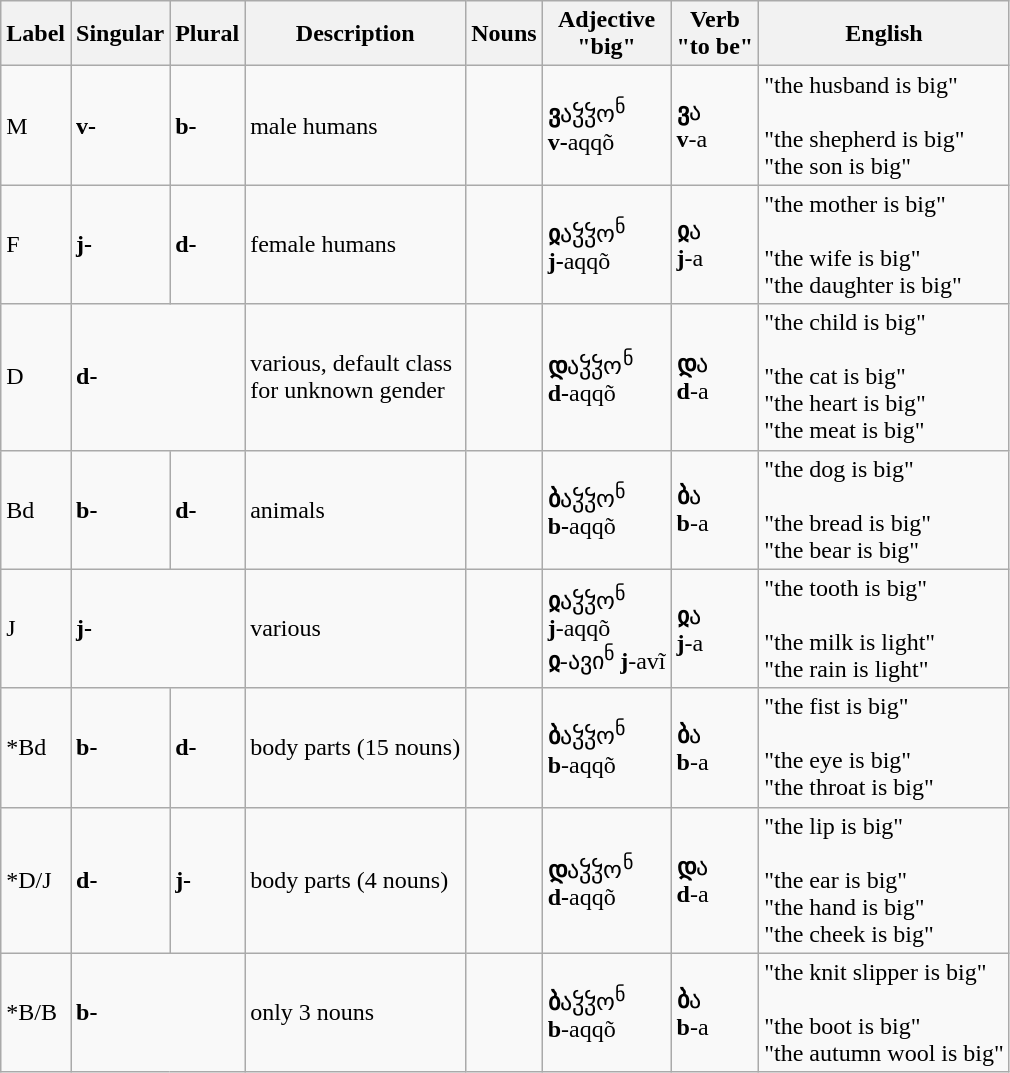<table class="wikitable">
<tr>
<th>Label</th>
<th>Singular</th>
<th>Plural</th>
<th>Description</th>
<th>Nouns</th>
<th>Adjective<br>"big"</th>
<th>Verb<br>"to be"</th>
<th>English</th>
</tr>
<tr>
<td>M</td>
<td><strong>v-</strong></td>
<td><strong>b-</strong></td>
<td>male humans</td>
<td></td>
<td><strong>ვ</strong>აჴჴო<sup>ნ</sup><br><strong>v-</strong>aqqõ</td>
<td><strong>ვ</strong>ა<br><strong>v</strong>-a</td>
<td>"the husband is big"<br><br>"the shepherd is big"<br>
"the son is big"</td>
</tr>
<tr>
<td>F</td>
<td><strong>j-</strong></td>
<td><strong>d-</strong></td>
<td>female humans</td>
<td></td>
<td><strong>ჲ</strong>აჴჴო<sup>ნ</sup><br><strong>j-</strong>aqqõ</td>
<td><strong>ჲ</strong>ა<br><strong>j</strong>-a</td>
<td>"the mother is big"<br><br>"the wife is big"<br>
"the daughter is big"</td>
</tr>
<tr>
<td>D</td>
<td colspan="2"><strong>d-</strong></td>
<td>various, default class<br>for unknown gender</td>
<td></td>
<td><strong>დ</strong>აჴჴო<sup>ნ</sup><br><strong>d-</strong>aqqõ</td>
<td><strong>დ</strong>ა<br><strong>d</strong>-a</td>
<td>"the child is big"<br><br>"the cat is big"<br>
"the heart is big"<br>
"the meat is big"</td>
</tr>
<tr>
<td>Bd</td>
<td><strong>b-</strong></td>
<td><strong>d-</strong></td>
<td>animals</td>
<td></td>
<td><strong>ბ</strong>აჴჴო<sup>ნ</sup><br><strong>b-</strong>aqqõ</td>
<td><strong>ბ</strong>ა<br><strong>b</strong>-a</td>
<td>"the dog is big"<br><br>"the bread is big"<br>
"the bear is big"</td>
</tr>
<tr>
<td>J</td>
<td colspan="2"><strong>j-</strong></td>
<td>various</td>
<td></td>
<td><strong>ჲ</strong>აჴჴო<sup>ნ</sup><br><strong>j</strong>-aqqõ<br>
<strong>ჲ</strong>-ავი<sup>ნ</sup>
<strong>j</strong>-avĩ</td>
<td><strong>ჲ</strong>ა<br><strong>j</strong>-a</td>
<td>"the tooth is big"<br><br>"the milk is light"<br>
"the rain is light"</td>
</tr>
<tr>
<td>*Bd</td>
<td><strong>b-</strong></td>
<td><strong>d-</strong></td>
<td>body parts (15 nouns)</td>
<td></td>
<td><strong>ბ</strong>აჴჴო<sup>ნ</sup><br><strong>b</strong>-aqqõ</td>
<td><strong>ბ</strong>ა<br><strong>b</strong>-a</td>
<td>"the fist is big"<br><br>"the eye is big"<br>
"the throat is big"</td>
</tr>
<tr>
<td>*D/J</td>
<td><strong>d-</strong></td>
<td><strong>j-</strong></td>
<td>body parts (4 nouns)</td>
<td></td>
<td><strong>დ</strong>აჴჴო<sup>ნ</sup><br><strong>d-</strong>aqqõ</td>
<td><strong>დ</strong>ა<br><strong>d</strong>-a</td>
<td>"the lip is big"<br><br>"the ear is big"<br>
"the hand is big"<br>
"the cheek is big"</td>
</tr>
<tr>
<td>*B/B</td>
<td colspan="2"><strong>b-</strong></td>
<td>only 3 nouns</td>
<td></td>
<td><strong>ბ</strong>აჴჴო<sup>ნ</sup><br><strong>b</strong>-aqqõ</td>
<td><strong>ბ</strong>ა<br><strong>b</strong>-a</td>
<td>"the knit slipper is big"<br><br>"the boot is big"<br>
"the autumn wool is big"</td>
</tr>
</table>
